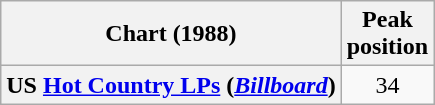<table class="wikitable sortable plainrowheaders" style="text-align:center;">
<tr>
<th scope="col">Chart (1988)</th>
<th scope="col">Peak<br>position</th>
</tr>
<tr>
<th scope="row">US <a href='#'>Hot Country LPs</a> (<em><a href='#'>Billboard</a></em>)</th>
<td>34</td>
</tr>
</table>
